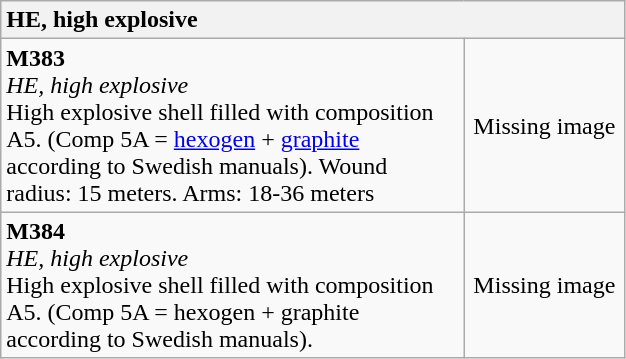<table class="wikitable mw-collapsible mw-collapsed" style="width: 33%;">
<tr>
<th colspan="2" style="text-align: left;">HE, high explosive</th>
</tr>
<tr>
<td><strong>M383</strong><br><em>HE, high explosive</em><br>High explosive shell filled with composition A5. (Comp 5A = <a href='#'>hexogen</a> + <a href='#'>graphite</a> according to Swedish manuals). Wound radius: 15 meters. Arms: 18-36 meters</td>
<td style="text-align: center; vertical-align: center;">Missing image</td>
</tr>
<tr>
<td><strong>M384</strong><br><em>HE, high explosive</em><br>High explosive shell filled with composition A5. (Comp 5A = hexogen + graphite according to Swedish manuals).</td>
<td style="width: 100px; text-align: center; vertical-align: center;">Missing image</td>
</tr>
</table>
